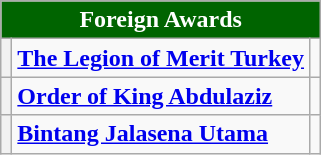<table class="wikitable">
<tr>
<th colspan="3" style="background:#006400; color:#FFFFFF; text-align:center"><strong>Foreign Awards</strong></th>
</tr>
<tr>
<th><strong></strong></th>
<td><a href='#'><strong>The Legion of Merit Turkey</strong></a></td>
<td></td>
</tr>
<tr>
<th></th>
<td><strong><a href='#'>Order of King Abdulaziz</a></strong></td>
<td></td>
</tr>
<tr>
<th><strong></strong></th>
<td><strong><a href='#'>Bintang Jalasena Utama</a></strong></td>
<td></td>
</tr>
</table>
